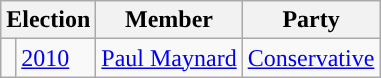<table class="wikitable">
<tr>
<th colspan="2">Election</th>
<th>Member</th>
<th>Party</th>
</tr>
<tr>
<td style="color:inherit;background-color: "></td>
<td><a href='#'>2010</a></td>
<td><a href='#'>Paul Maynard</a></td>
<td><a href='#'>Conservative</a></td>
</tr>
</table>
